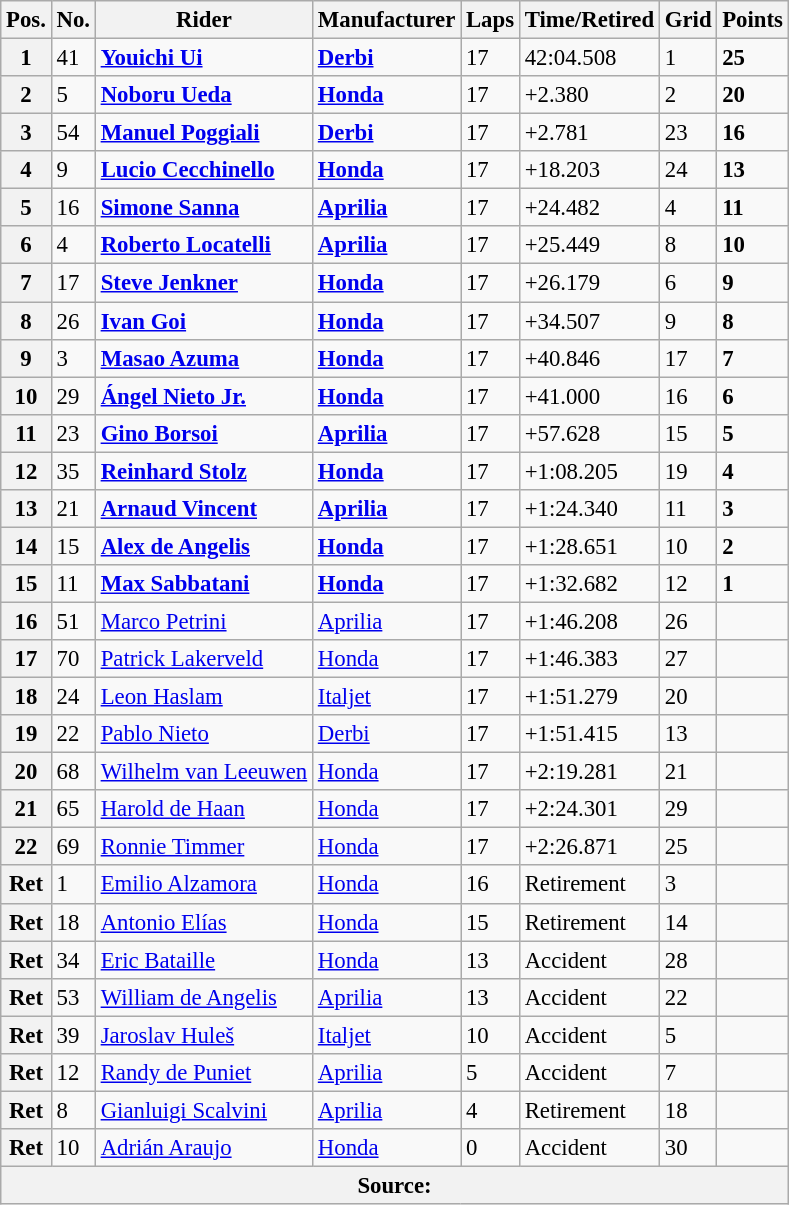<table class="wikitable" style="font-size: 95%;">
<tr>
<th>Pos.</th>
<th>No.</th>
<th>Rider</th>
<th>Manufacturer</th>
<th>Laps</th>
<th>Time/Retired</th>
<th>Grid</th>
<th>Points</th>
</tr>
<tr>
<th>1</th>
<td>41</td>
<td> <strong><a href='#'>Youichi Ui</a></strong></td>
<td><strong><a href='#'>Derbi</a></strong></td>
<td>17</td>
<td>42:04.508</td>
<td>1</td>
<td><strong>25</strong></td>
</tr>
<tr>
<th>2</th>
<td>5</td>
<td> <strong><a href='#'>Noboru Ueda</a></strong></td>
<td><strong><a href='#'>Honda</a></strong></td>
<td>17</td>
<td>+2.380</td>
<td>2</td>
<td><strong>20</strong></td>
</tr>
<tr>
<th>3</th>
<td>54</td>
<td> <strong><a href='#'>Manuel Poggiali</a></strong></td>
<td><strong><a href='#'>Derbi</a></strong></td>
<td>17</td>
<td>+2.781</td>
<td>23</td>
<td><strong>16</strong></td>
</tr>
<tr>
<th>4</th>
<td>9</td>
<td> <strong><a href='#'>Lucio Cecchinello</a></strong></td>
<td><strong><a href='#'>Honda</a></strong></td>
<td>17</td>
<td>+18.203</td>
<td>24</td>
<td><strong>13</strong></td>
</tr>
<tr>
<th>5</th>
<td>16</td>
<td> <strong><a href='#'>Simone Sanna</a></strong></td>
<td><strong><a href='#'>Aprilia</a></strong></td>
<td>17</td>
<td>+24.482</td>
<td>4</td>
<td><strong>11</strong></td>
</tr>
<tr>
<th>6</th>
<td>4</td>
<td> <strong><a href='#'>Roberto Locatelli</a></strong></td>
<td><strong><a href='#'>Aprilia</a></strong></td>
<td>17</td>
<td>+25.449</td>
<td>8</td>
<td><strong>10</strong></td>
</tr>
<tr>
<th>7</th>
<td>17</td>
<td> <strong><a href='#'>Steve Jenkner</a></strong></td>
<td><strong><a href='#'>Honda</a></strong></td>
<td>17</td>
<td>+26.179</td>
<td>6</td>
<td><strong>9</strong></td>
</tr>
<tr>
<th>8</th>
<td>26</td>
<td> <strong><a href='#'>Ivan Goi</a></strong></td>
<td><strong><a href='#'>Honda</a></strong></td>
<td>17</td>
<td>+34.507</td>
<td>9</td>
<td><strong>8</strong></td>
</tr>
<tr>
<th>9</th>
<td>3</td>
<td> <strong><a href='#'>Masao Azuma</a></strong></td>
<td><strong><a href='#'>Honda</a></strong></td>
<td>17</td>
<td>+40.846</td>
<td>17</td>
<td><strong>7</strong></td>
</tr>
<tr>
<th>10</th>
<td>29</td>
<td> <strong><a href='#'>Ángel Nieto Jr.</a></strong></td>
<td><strong><a href='#'>Honda</a></strong></td>
<td>17</td>
<td>+41.000</td>
<td>16</td>
<td><strong>6</strong></td>
</tr>
<tr>
<th>11</th>
<td>23</td>
<td> <strong><a href='#'>Gino Borsoi</a></strong></td>
<td><strong><a href='#'>Aprilia</a></strong></td>
<td>17</td>
<td>+57.628</td>
<td>15</td>
<td><strong>5</strong></td>
</tr>
<tr>
<th>12</th>
<td>35</td>
<td> <strong><a href='#'>Reinhard Stolz</a></strong></td>
<td><strong><a href='#'>Honda</a></strong></td>
<td>17</td>
<td>+1:08.205</td>
<td>19</td>
<td><strong>4</strong></td>
</tr>
<tr>
<th>13</th>
<td>21</td>
<td> <strong><a href='#'>Arnaud Vincent</a></strong></td>
<td><strong><a href='#'>Aprilia</a></strong></td>
<td>17</td>
<td>+1:24.340</td>
<td>11</td>
<td><strong>3</strong></td>
</tr>
<tr>
<th>14</th>
<td>15</td>
<td> <strong><a href='#'>Alex de Angelis</a></strong></td>
<td><strong><a href='#'>Honda</a></strong></td>
<td>17</td>
<td>+1:28.651</td>
<td>10</td>
<td><strong>2</strong></td>
</tr>
<tr>
<th>15</th>
<td>11</td>
<td> <strong><a href='#'>Max Sabbatani</a></strong></td>
<td><strong><a href='#'>Honda</a></strong></td>
<td>17</td>
<td>+1:32.682</td>
<td>12</td>
<td><strong>1</strong></td>
</tr>
<tr>
<th>16</th>
<td>51</td>
<td> <a href='#'>Marco Petrini</a></td>
<td><a href='#'>Aprilia</a></td>
<td>17</td>
<td>+1:46.208</td>
<td>26</td>
<td></td>
</tr>
<tr>
<th>17</th>
<td>70</td>
<td> <a href='#'>Patrick Lakerveld</a></td>
<td><a href='#'>Honda</a></td>
<td>17</td>
<td>+1:46.383</td>
<td>27</td>
<td></td>
</tr>
<tr>
<th>18</th>
<td>24</td>
<td> <a href='#'>Leon Haslam</a></td>
<td><a href='#'>Italjet</a></td>
<td>17</td>
<td>+1:51.279</td>
<td>20</td>
<td></td>
</tr>
<tr>
<th>19</th>
<td>22</td>
<td> <a href='#'>Pablo Nieto</a></td>
<td><a href='#'>Derbi</a></td>
<td>17</td>
<td>+1:51.415</td>
<td>13</td>
<td></td>
</tr>
<tr>
<th>20</th>
<td>68</td>
<td> <a href='#'>Wilhelm van Leeuwen</a></td>
<td><a href='#'>Honda</a></td>
<td>17</td>
<td>+2:19.281</td>
<td>21</td>
<td></td>
</tr>
<tr>
<th>21</th>
<td>65</td>
<td> <a href='#'>Harold de Haan</a></td>
<td><a href='#'>Honda</a></td>
<td>17</td>
<td>+2:24.301</td>
<td>29</td>
<td></td>
</tr>
<tr>
<th>22</th>
<td>69</td>
<td> <a href='#'>Ronnie Timmer</a></td>
<td><a href='#'>Honda</a></td>
<td>17</td>
<td>+2:26.871</td>
<td>25</td>
<td></td>
</tr>
<tr>
<th>Ret</th>
<td>1</td>
<td> <a href='#'>Emilio Alzamora</a></td>
<td><a href='#'>Honda</a></td>
<td>16</td>
<td>Retirement</td>
<td>3</td>
<td></td>
</tr>
<tr>
<th>Ret</th>
<td>18</td>
<td> <a href='#'>Antonio Elías</a></td>
<td><a href='#'>Honda</a></td>
<td>15</td>
<td>Retirement</td>
<td>14</td>
<td></td>
</tr>
<tr>
<th>Ret</th>
<td>34</td>
<td> <a href='#'>Eric Bataille</a></td>
<td><a href='#'>Honda</a></td>
<td>13</td>
<td>Accident</td>
<td>28</td>
<td></td>
</tr>
<tr>
<th>Ret</th>
<td>53</td>
<td> <a href='#'>William de Angelis</a></td>
<td><a href='#'>Aprilia</a></td>
<td>13</td>
<td>Accident</td>
<td>22</td>
<td></td>
</tr>
<tr>
<th>Ret</th>
<td>39</td>
<td> <a href='#'>Jaroslav Huleš</a></td>
<td><a href='#'>Italjet</a></td>
<td>10</td>
<td>Accident</td>
<td>5</td>
<td></td>
</tr>
<tr>
<th>Ret</th>
<td>12</td>
<td> <a href='#'>Randy de Puniet</a></td>
<td><a href='#'>Aprilia</a></td>
<td>5</td>
<td>Accident</td>
<td>7</td>
<td></td>
</tr>
<tr>
<th>Ret</th>
<td>8</td>
<td> <a href='#'>Gianluigi Scalvini</a></td>
<td><a href='#'>Aprilia</a></td>
<td>4</td>
<td>Retirement</td>
<td>18</td>
<td></td>
</tr>
<tr>
<th>Ret</th>
<td>10</td>
<td> <a href='#'>Adrián Araujo</a></td>
<td><a href='#'>Honda</a></td>
<td>0</td>
<td>Accident</td>
<td>30</td>
<td></td>
</tr>
<tr>
<th colspan=8>Source: </th>
</tr>
</table>
